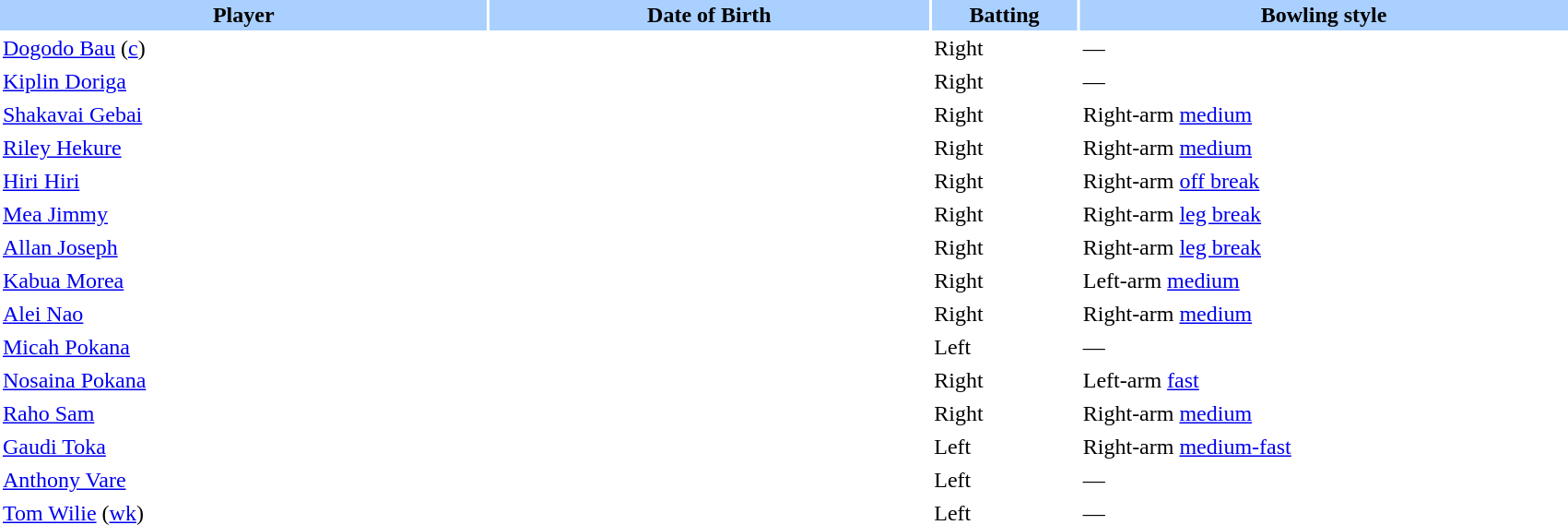<table border="0" cellspacing="2" cellpadding="2" style="width:90%;">
<tr style="background:#aad0ff;">
<th width=20%>Player</th>
<th width=18%>Date of Birth</th>
<th width=6%>Batting</th>
<th width=20%>Bowling style</th>
</tr>
<tr>
<td><a href='#'>Dogodo Bau</a> (<a href='#'>c</a>)</td>
<td></td>
<td>Right</td>
<td>—</td>
</tr>
<tr>
<td><a href='#'>Kiplin Doriga</a></td>
<td></td>
<td>Right</td>
<td>—</td>
</tr>
<tr>
<td><a href='#'>Shakavai Gebai</a></td>
<td></td>
<td>Right</td>
<td>Right-arm <a href='#'>medium</a></td>
</tr>
<tr>
<td><a href='#'>Riley Hekure</a></td>
<td></td>
<td>Right</td>
<td>Right-arm <a href='#'>medium</a></td>
</tr>
<tr>
<td><a href='#'>Hiri Hiri</a></td>
<td></td>
<td>Right</td>
<td>Right-arm <a href='#'>off break</a></td>
</tr>
<tr>
<td><a href='#'>Mea Jimmy</a></td>
<td></td>
<td>Right</td>
<td>Right-arm <a href='#'>leg break</a></td>
</tr>
<tr>
<td><a href='#'>Allan Joseph</a></td>
<td></td>
<td>Right</td>
<td>Right-arm <a href='#'>leg break</a></td>
</tr>
<tr>
<td><a href='#'>Kabua Morea</a></td>
<td></td>
<td>Right</td>
<td>Left-arm <a href='#'>medium</a></td>
</tr>
<tr>
<td><a href='#'>Alei Nao</a></td>
<td></td>
<td>Right</td>
<td>Right-arm <a href='#'>medium</a></td>
</tr>
<tr>
<td><a href='#'>Micah Pokana</a></td>
<td></td>
<td>Left</td>
<td>—</td>
</tr>
<tr>
<td><a href='#'>Nosaina Pokana</a></td>
<td></td>
<td>Right</td>
<td>Left-arm <a href='#'>fast</a></td>
</tr>
<tr>
<td><a href='#'>Raho Sam</a></td>
<td></td>
<td>Right</td>
<td>Right-arm <a href='#'>medium</a></td>
</tr>
<tr>
<td><a href='#'>Gaudi Toka</a></td>
<td></td>
<td>Left</td>
<td>Right-arm <a href='#'>medium-fast</a></td>
</tr>
<tr>
<td><a href='#'>Anthony Vare</a></td>
<td></td>
<td>Left</td>
<td>—</td>
</tr>
<tr>
<td><a href='#'>Tom Wilie</a> (<a href='#'>wk</a>)</td>
<td></td>
<td>Left</td>
<td>—</td>
</tr>
</table>
